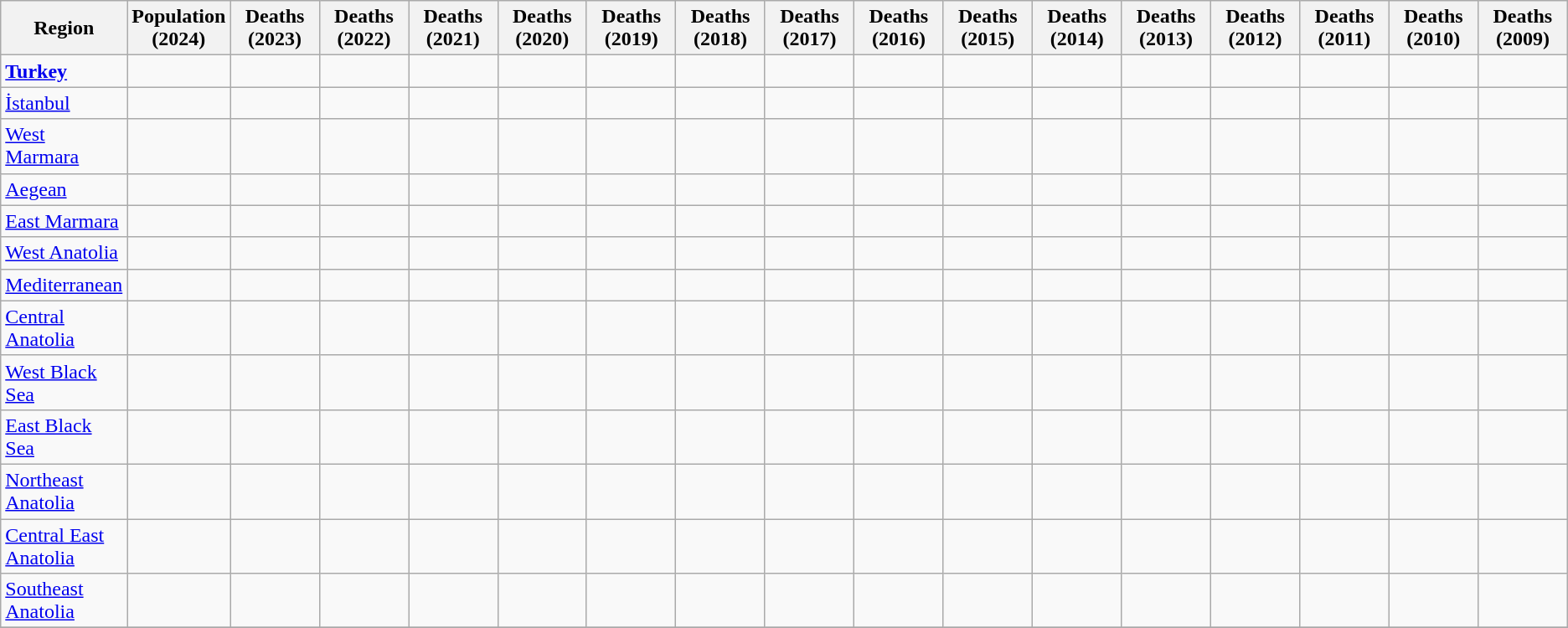<table class="sortable wikitable" style="text-align:right;">
<tr>
<th>Region</th>
<th>Population (2024)</th>
<th style="width:72pt;">Deaths (2023)</th>
<th style="width:72pt;">Deaths (2022)</th>
<th style="width:72pt;">Deaths (2021)</th>
<th style="width:72pt;">Deaths (2020)</th>
<th style="width:72pt;">Deaths (2019)</th>
<th style="width:72pt;">Deaths (2018)</th>
<th style="width:72pt;">Deaths (2017)</th>
<th style="width:72pt;">Deaths (2016)</th>
<th style="width:72pt;">Deaths (2015)</th>
<th style="width:72pt;">Deaths (2014)</th>
<th style="width:72pt;">Deaths (2013)</th>
<th style="width:72pt;">Deaths (2012)</th>
<th style="width:72pt;">Deaths (2011)</th>
<th style="width:72pt;">Deaths (2010)</th>
<th style="width:72pt;">Deaths (2009)</th>
</tr>
<tr class="sortbottom">
<td align="left"><strong><a href='#'>Turkey</a></strong></td>
<td><strong></strong></td>
<td><strong></strong></td>
<td><strong></strong></td>
<td><strong></strong></td>
<td><strong></strong></td>
<td><strong></strong></td>
<td><strong></strong></td>
<td><strong></strong></td>
<td><strong></strong></td>
<td><strong></strong></td>
<td><strong></strong></td>
<td><strong></strong></td>
<td><strong></strong></td>
<td><strong></strong></td>
<td><strong></strong></td>
<td><strong></strong></td>
</tr>
<tr>
<td align="left"><a href='#'>İstanbul</a></td>
<td></td>
<td></td>
<td></td>
<td></td>
<td></td>
<td></td>
<td></td>
<td></td>
<td></td>
<td></td>
<td></td>
<td></td>
<td></td>
<td></td>
<td></td>
<td></td>
</tr>
<tr>
<td align="left"><a href='#'>West Marmara</a></td>
<td></td>
<td></td>
<td></td>
<td></td>
<td></td>
<td></td>
<td></td>
<td></td>
<td></td>
<td></td>
<td></td>
<td></td>
<td></td>
<td></td>
<td></td>
<td></td>
</tr>
<tr>
<td align="left"><a href='#'>Aegean</a></td>
<td></td>
<td></td>
<td></td>
<td></td>
<td></td>
<td></td>
<td></td>
<td></td>
<td></td>
<td></td>
<td></td>
<td></td>
<td></td>
<td></td>
<td></td>
<td></td>
</tr>
<tr>
<td align="left"><a href='#'>East Marmara</a></td>
<td></td>
<td></td>
<td></td>
<td></td>
<td></td>
<td></td>
<td></td>
<td></td>
<td></td>
<td></td>
<td></td>
<td></td>
<td></td>
<td></td>
<td></td>
<td></td>
</tr>
<tr>
<td align="left"><a href='#'>West Anatolia</a></td>
<td></td>
<td></td>
<td></td>
<td></td>
<td></td>
<td></td>
<td></td>
<td></td>
<td></td>
<td></td>
<td></td>
<td></td>
<td></td>
<td></td>
<td></td>
<td></td>
</tr>
<tr>
<td align="left"><a href='#'>Mediterranean</a></td>
<td></td>
<td></td>
<td></td>
<td></td>
<td></td>
<td></td>
<td></td>
<td></td>
<td></td>
<td></td>
<td></td>
<td></td>
<td></td>
<td></td>
<td></td>
<td></td>
</tr>
<tr>
<td align="left"><a href='#'>Central Anatolia</a></td>
<td></td>
<td></td>
<td></td>
<td></td>
<td></td>
<td></td>
<td></td>
<td></td>
<td></td>
<td></td>
<td></td>
<td></td>
<td></td>
<td></td>
<td></td>
<td></td>
</tr>
<tr>
<td align="left"><a href='#'>West Black Sea</a></td>
<td></td>
<td></td>
<td></td>
<td></td>
<td></td>
<td></td>
<td></td>
<td></td>
<td></td>
<td></td>
<td></td>
<td></td>
<td></td>
<td></td>
<td></td>
<td></td>
</tr>
<tr>
<td align="left"><a href='#'>East Black Sea</a></td>
<td></td>
<td></td>
<td></td>
<td></td>
<td></td>
<td></td>
<td></td>
<td></td>
<td></td>
<td></td>
<td></td>
<td></td>
<td></td>
<td></td>
<td></td>
<td></td>
</tr>
<tr>
<td align="left"><a href='#'>Northeast Anatolia</a></td>
<td></td>
<td></td>
<td></td>
<td></td>
<td></td>
<td></td>
<td></td>
<td></td>
<td></td>
<td></td>
<td></td>
<td></td>
<td></td>
<td></td>
<td></td>
<td></td>
</tr>
<tr>
<td align="left"><a href='#'>Central East Anatolia</a></td>
<td></td>
<td></td>
<td></td>
<td></td>
<td></td>
<td></td>
<td></td>
<td></td>
<td></td>
<td></td>
<td></td>
<td></td>
<td></td>
<td></td>
<td></td>
<td></td>
</tr>
<tr>
<td align="left"><a href='#'>Southeast Anatolia</a></td>
<td></td>
<td></td>
<td></td>
<td></td>
<td></td>
<td></td>
<td></td>
<td></td>
<td></td>
<td></td>
<td></td>
<td></td>
<td></td>
<td></td>
<td></td>
<td></td>
</tr>
<tr>
</tr>
</table>
